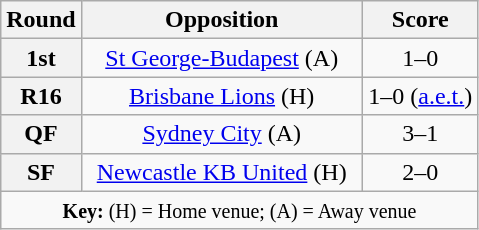<table class="wikitable plainrowheaders" style="text-align:center;margin:0">
<tr>
<th scope="col" style="width:25px">Round</th>
<th scope="col" style="width:180px">Opposition</th>
<th scope="col" style="width:70px">Score</th>
</tr>
<tr>
<th scope=row style="text-align:center">1st</th>
<td><a href='#'>St George-Budapest</a> (A)</td>
<td>1–0<br></td>
</tr>
<tr>
<th scope=row style="text-align:center">R16</th>
<td><a href='#'>Brisbane Lions</a> (H)</td>
<td>1–0 (<a href='#'>a.e.t.</a>)</td>
</tr>
<tr>
<th scope=row style="text-align:center">QF</th>
<td><a href='#'>Sydney City</a> (A)</td>
<td>3–1</td>
</tr>
<tr>
<th scope=row style="text-align:center">SF</th>
<td><a href='#'>Newcastle KB United</a> (H)</td>
<td>2–0</td>
</tr>
<tr>
<td colspan="3"><small><strong>Key:</strong> (H) = Home venue; (A) = Away venue</small></td>
</tr>
</table>
